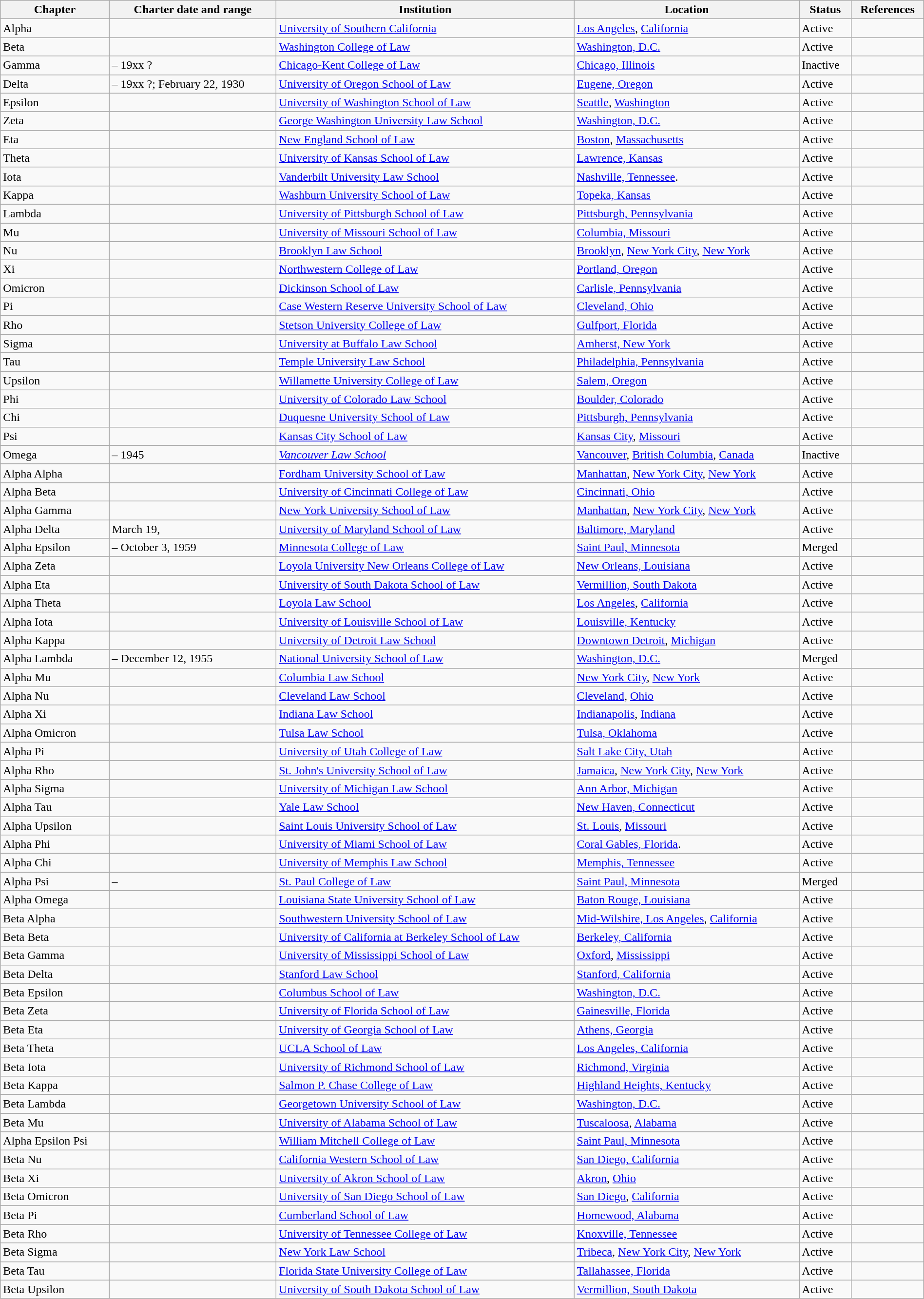<table class="wikitable sortable" style="width:100%;">
<tr>
<th>Chapter</th>
<th>Charter date and range</th>
<th>Institution</th>
<th>Location</th>
<th>Status</th>
<th>References</th>
</tr>
<tr>
<td>Alpha</td>
<td></td>
<td><a href='#'>University of Southern California</a></td>
<td><a href='#'>Los Angeles</a>, <a href='#'>California</a></td>
<td>Active</td>
<td></td>
</tr>
<tr>
<td>Beta</td>
<td></td>
<td><a href='#'>Washington College of Law</a></td>
<td><a href='#'>Washington, D.C.</a></td>
<td>Active</td>
<td></td>
</tr>
<tr>
<td>Gamma</td>
<td> – 19xx ?</td>
<td><a href='#'>Chicago-Kent College of Law</a></td>
<td><a href='#'>Chicago, Illinois</a></td>
<td>Inactive</td>
<td></td>
</tr>
<tr>
<td>Delta</td>
<td> – 19xx ?; February 22, 1930</td>
<td><a href='#'>University of Oregon School of Law</a></td>
<td><a href='#'>Eugene, Oregon</a></td>
<td>Active</td>
<td></td>
</tr>
<tr>
<td>Epsilon</td>
<td></td>
<td><a href='#'>University of Washington School of Law</a></td>
<td><a href='#'>Seattle</a>, <a href='#'>Washington</a></td>
<td>Active</td>
<td></td>
</tr>
<tr>
<td>Zeta</td>
<td></td>
<td><a href='#'>George Washington University Law School</a></td>
<td><a href='#'>Washington, D.C.</a></td>
<td>Active</td>
<td></td>
</tr>
<tr>
<td>Eta</td>
<td></td>
<td><a href='#'>New England School of Law</a></td>
<td><a href='#'>Boston</a>, <a href='#'>Massachusetts</a></td>
<td>Active</td>
<td></td>
</tr>
<tr>
<td>Theta</td>
<td></td>
<td><a href='#'>University of Kansas School of Law</a></td>
<td><a href='#'>Lawrence, Kansas</a></td>
<td>Active</td>
<td></td>
</tr>
<tr>
<td>Iota</td>
<td></td>
<td><a href='#'>Vanderbilt University Law School</a></td>
<td><a href='#'>Nashville, Tennessee</a>.</td>
<td>Active</td>
<td></td>
</tr>
<tr>
<td>Kappa</td>
<td></td>
<td><a href='#'>Washburn University School of Law</a></td>
<td><a href='#'>Topeka, Kansas</a></td>
<td>Active</td>
<td></td>
</tr>
<tr>
<td>Lambda</td>
<td></td>
<td><a href='#'>University of Pittsburgh School of Law</a></td>
<td><a href='#'>Pittsburgh, Pennsylvania</a></td>
<td>Active</td>
<td></td>
</tr>
<tr>
<td>Mu</td>
<td></td>
<td><a href='#'>University of Missouri School of Law</a></td>
<td><a href='#'>Columbia, Missouri</a></td>
<td>Active</td>
<td></td>
</tr>
<tr>
<td>Nu</td>
<td></td>
<td><a href='#'>Brooklyn Law School</a></td>
<td><a href='#'>Brooklyn</a>, <a href='#'>New York City</a>, <a href='#'>New York</a></td>
<td>Active</td>
<td></td>
</tr>
<tr>
<td>Xi</td>
<td></td>
<td><a href='#'>Northwestern College of Law</a></td>
<td><a href='#'>Portland, Oregon</a></td>
<td>Active</td>
<td></td>
</tr>
<tr>
<td>Omicron</td>
<td></td>
<td><a href='#'>Dickinson School of Law</a></td>
<td><a href='#'>Carlisle, Pennsylvania</a></td>
<td>Active</td>
<td></td>
</tr>
<tr>
<td>Pi</td>
<td></td>
<td><a href='#'>Case Western Reserve University School of Law</a></td>
<td><a href='#'>Cleveland, Ohio</a></td>
<td>Active</td>
<td></td>
</tr>
<tr>
<td>Rho</td>
<td></td>
<td><a href='#'>Stetson University College of Law</a></td>
<td><a href='#'>Gulfport, Florida</a></td>
<td>Active</td>
<td></td>
</tr>
<tr>
<td>Sigma</td>
<td></td>
<td><a href='#'>University at Buffalo Law School</a></td>
<td><a href='#'>Amherst, New York</a></td>
<td>Active</td>
<td></td>
</tr>
<tr>
<td>Tau</td>
<td></td>
<td><a href='#'>Temple University Law School</a></td>
<td><a href='#'>Philadelphia, Pennsylvania</a></td>
<td>Active</td>
<td></td>
</tr>
<tr>
<td>Upsilon</td>
<td></td>
<td><a href='#'>Willamette University College of Law</a></td>
<td><a href='#'>Salem, Oregon</a></td>
<td>Active</td>
<td></td>
</tr>
<tr>
<td>Phi</td>
<td></td>
<td><a href='#'>University of Colorado Law School</a></td>
<td><a href='#'>Boulder, Colorado</a></td>
<td>Active</td>
<td></td>
</tr>
<tr>
<td>Chi</td>
<td></td>
<td><a href='#'>Duquesne University School of Law</a></td>
<td><a href='#'>Pittsburgh, Pennsylvania</a></td>
<td>Active</td>
<td></td>
</tr>
<tr>
<td>Psi</td>
<td></td>
<td><a href='#'>Kansas City School of Law</a></td>
<td><a href='#'>Kansas City</a>, <a href='#'>Missouri</a></td>
<td>Active</td>
<td></td>
</tr>
<tr>
<td>Omega</td>
<td> – 1945</td>
<td><em><a href='#'>Vancouver Law School</a></em></td>
<td><a href='#'>Vancouver</a>, <a href='#'>British Columbia</a>, <a href='#'>Canada</a></td>
<td>Inactive</td>
<td></td>
</tr>
<tr>
<td>Alpha Alpha</td>
<td></td>
<td><a href='#'>Fordham University School of Law</a></td>
<td><a href='#'>Manhattan</a>, <a href='#'>New York City</a>, <a href='#'>New York</a></td>
<td>Active</td>
<td></td>
</tr>
<tr>
<td>Alpha Beta</td>
<td></td>
<td><a href='#'>University of Cincinnati College of Law</a></td>
<td><a href='#'>Cincinnati, Ohio</a></td>
<td>Active</td>
<td></td>
</tr>
<tr>
<td>Alpha Gamma</td>
<td></td>
<td><a href='#'>New York University School of Law</a></td>
<td><a href='#'>Manhattan</a>, <a href='#'>New York City</a>, <a href='#'>New York</a></td>
<td>Active</td>
<td></td>
</tr>
<tr>
<td>Alpha Delta</td>
<td>March 19, </td>
<td><a href='#'>University of Maryland School of Law</a></td>
<td><a href='#'>Baltimore, Maryland</a></td>
<td>Active</td>
<td></td>
</tr>
<tr>
<td>Alpha Epsilon</td>
<td> – October 3, 1959</td>
<td><a href='#'>Minnesota College of Law</a></td>
<td><a href='#'>Saint Paul, Minnesota</a></td>
<td>Merged</td>
<td></td>
</tr>
<tr>
<td>Alpha Zeta</td>
<td></td>
<td><a href='#'>Loyola University New Orleans College of Law</a></td>
<td><a href='#'>New Orleans, Louisiana</a></td>
<td>Active</td>
<td></td>
</tr>
<tr>
<td>Alpha Eta</td>
<td></td>
<td><a href='#'>University of South Dakota School of Law</a></td>
<td><a href='#'>Vermillion, South Dakota</a></td>
<td>Active</td>
<td></td>
</tr>
<tr>
<td>Alpha Theta</td>
<td></td>
<td><a href='#'>Loyola Law School</a></td>
<td><a href='#'>Los Angeles</a>, <a href='#'>California</a></td>
<td>Active</td>
<td></td>
</tr>
<tr>
<td>Alpha Iota</td>
<td></td>
<td><a href='#'>University of Louisville School of Law</a></td>
<td><a href='#'>Louisville, Kentucky</a></td>
<td>Active</td>
<td></td>
</tr>
<tr>
<td>Alpha Kappa</td>
<td></td>
<td><a href='#'>University of Detroit Law School</a></td>
<td><a href='#'>Downtown Detroit</a>, <a href='#'>Michigan</a></td>
<td>Active</td>
<td></td>
</tr>
<tr>
<td>Alpha Lambda</td>
<td> – December 12, 1955</td>
<td><a href='#'>National University School of Law</a></td>
<td><a href='#'>Washington, D.C.</a></td>
<td>Merged</td>
<td></td>
</tr>
<tr>
<td>Alpha Mu</td>
<td></td>
<td><a href='#'>Columbia Law School</a></td>
<td><a href='#'>New York City</a>, <a href='#'>New York</a></td>
<td>Active</td>
<td></td>
</tr>
<tr>
<td>Alpha Nu</td>
<td></td>
<td><a href='#'>Cleveland Law School</a></td>
<td><a href='#'>Cleveland</a>, <a href='#'>Ohio</a></td>
<td>Active</td>
<td></td>
</tr>
<tr>
<td>Alpha Xi</td>
<td></td>
<td><a href='#'>Indiana Law School</a></td>
<td><a href='#'>Indianapolis</a>, <a href='#'>Indiana</a></td>
<td>Active</td>
<td></td>
</tr>
<tr>
<td>Alpha Omicron</td>
<td></td>
<td><a href='#'>Tulsa Law School</a></td>
<td><a href='#'>Tulsa, Oklahoma</a></td>
<td>Active</td>
<td></td>
</tr>
<tr>
<td>Alpha Pi</td>
<td></td>
<td><a href='#'>University of Utah College of Law</a></td>
<td><a href='#'>Salt Lake City, Utah</a></td>
<td>Active</td>
<td></td>
</tr>
<tr>
<td>Alpha Rho</td>
<td></td>
<td><a href='#'>St. John's University School of Law</a></td>
<td><a href='#'>Jamaica</a>, <a href='#'>New York City</a>, <a href='#'>New York</a></td>
<td>Active</td>
<td></td>
</tr>
<tr>
<td>Alpha Sigma</td>
<td></td>
<td><a href='#'>University of Michigan Law School</a></td>
<td><a href='#'>Ann Arbor, Michigan</a></td>
<td>Active</td>
<td></td>
</tr>
<tr>
<td>Alpha Tau</td>
<td></td>
<td><a href='#'>Yale Law School</a></td>
<td><a href='#'>New Haven, Connecticut</a></td>
<td>Active</td>
<td></td>
</tr>
<tr>
<td>Alpha Upsilon</td>
<td></td>
<td><a href='#'>Saint Louis University School of Law</a></td>
<td><a href='#'>St. Louis</a>, <a href='#'>Missouri</a></td>
<td>Active</td>
<td></td>
</tr>
<tr>
<td>Alpha Phi</td>
<td></td>
<td><a href='#'>University of Miami School of Law</a></td>
<td><a href='#'>Coral Gables, Florida</a>.</td>
<td>Active</td>
<td></td>
</tr>
<tr>
<td>Alpha Chi</td>
<td></td>
<td><a href='#'>University of Memphis Law School</a></td>
<td><a href='#'>Memphis, Tennessee</a></td>
<td>Active</td>
<td></td>
</tr>
<tr>
<td>Alpha Psi</td>
<td> – </td>
<td><a href='#'>St. Paul College of Law</a></td>
<td><a href='#'>Saint Paul, Minnesota</a></td>
<td>Merged</td>
<td></td>
</tr>
<tr>
<td>Alpha Omega</td>
<td></td>
<td><a href='#'>Louisiana State University School of Law</a></td>
<td><a href='#'>Baton Rouge, Louisiana</a></td>
<td>Active</td>
<td></td>
</tr>
<tr>
<td>Beta Alpha</td>
<td></td>
<td><a href='#'>Southwestern University School of Law</a></td>
<td><a href='#'>Mid-Wilshire, Los Angeles</a>, <a href='#'>California</a></td>
<td>Active</td>
<td></td>
</tr>
<tr>
<td>Beta Beta</td>
<td></td>
<td><a href='#'>University of California at Berkeley School of Law</a></td>
<td><a href='#'>Berkeley, California</a></td>
<td>Active</td>
<td></td>
</tr>
<tr>
<td>Beta Gamma</td>
<td></td>
<td><a href='#'>University of Mississippi School of Law</a></td>
<td><a href='#'>Oxford</a>, <a href='#'>Mississippi</a></td>
<td>Active</td>
<td></td>
</tr>
<tr>
<td>Beta Delta</td>
<td></td>
<td><a href='#'>Stanford Law School</a></td>
<td><a href='#'>Stanford, California</a></td>
<td>Active</td>
<td></td>
</tr>
<tr>
<td>Beta Epsilon</td>
<td></td>
<td><a href='#'>Columbus School of Law</a></td>
<td><a href='#'>Washington, D.C.</a></td>
<td>Active</td>
<td></td>
</tr>
<tr>
<td>Beta Zeta</td>
<td></td>
<td><a href='#'>University of Florida School of Law</a></td>
<td><a href='#'>Gainesville, Florida</a></td>
<td>Active</td>
<td></td>
</tr>
<tr>
<td>Beta Eta</td>
<td></td>
<td><a href='#'>University of Georgia School of Law</a></td>
<td><a href='#'>Athens, Georgia</a></td>
<td>Active</td>
<td></td>
</tr>
<tr>
<td>Beta Theta</td>
<td></td>
<td><a href='#'>UCLA School of Law</a></td>
<td><a href='#'>Los Angeles, California</a></td>
<td>Active</td>
<td></td>
</tr>
<tr>
<td>Beta Iota</td>
<td></td>
<td><a href='#'>University of Richmond School of Law</a></td>
<td><a href='#'>Richmond, Virginia</a></td>
<td>Active</td>
<td></td>
</tr>
<tr>
<td>Beta Kappa</td>
<td></td>
<td><a href='#'>Salmon P. Chase College of Law</a></td>
<td><a href='#'>Highland Heights, Kentucky</a></td>
<td>Active</td>
<td></td>
</tr>
<tr>
<td>Beta Lambda</td>
<td></td>
<td><a href='#'>Georgetown University School of Law</a></td>
<td><a href='#'>Washington, D.C.</a></td>
<td>Active</td>
<td></td>
</tr>
<tr>
<td>Beta Mu</td>
<td></td>
<td><a href='#'>University of Alabama School of Law</a></td>
<td><a href='#'>Tuscaloosa</a>, <a href='#'>Alabama</a></td>
<td>Active</td>
<td></td>
</tr>
<tr>
<td>Alpha Epsilon Psi</td>
<td></td>
<td><a href='#'>William Mitchell College of Law</a></td>
<td><a href='#'>Saint Paul, Minnesota</a></td>
<td>Active</td>
<td></td>
</tr>
<tr>
<td>Beta Nu</td>
<td></td>
<td><a href='#'>California Western School of Law</a></td>
<td><a href='#'>San Diego, California</a></td>
<td>Active</td>
<td></td>
</tr>
<tr>
<td>Beta Xi</td>
<td></td>
<td><a href='#'>University of Akron School of Law</a></td>
<td><a href='#'>Akron</a>, <a href='#'>Ohio</a></td>
<td>Active</td>
<td></td>
</tr>
<tr>
<td>Beta Omicron</td>
<td></td>
<td><a href='#'>University of San Diego School of Law</a></td>
<td><a href='#'>San Diego</a>, <a href='#'>California</a></td>
<td>Active</td>
<td></td>
</tr>
<tr>
<td>Beta Pi</td>
<td></td>
<td><a href='#'>Cumberland School of Law</a></td>
<td><a href='#'>Homewood, Alabama</a></td>
<td>Active</td>
<td></td>
</tr>
<tr>
<td>Beta Rho</td>
<td></td>
<td><a href='#'>University of Tennessee College of Law</a></td>
<td><a href='#'>Knoxville, Tennessee</a></td>
<td>Active</td>
<td></td>
</tr>
<tr>
<td>Beta Sigma</td>
<td></td>
<td><a href='#'>New York Law School</a></td>
<td><a href='#'>Tribeca</a>, <a href='#'>New York City</a>, <a href='#'>New York</a></td>
<td>Active</td>
<td></td>
</tr>
<tr>
<td>Beta Tau</td>
<td></td>
<td><a href='#'>Florida State University College of Law</a></td>
<td><a href='#'>Tallahassee, Florida</a></td>
<td>Active</td>
<td></td>
</tr>
<tr>
<td>Beta Upsilon</td>
<td></td>
<td><a href='#'>University of South Dakota School of Law</a></td>
<td><a href='#'>Vermillion, South Dakota</a></td>
<td>Active</td>
<td></td>
</tr>
</table>
